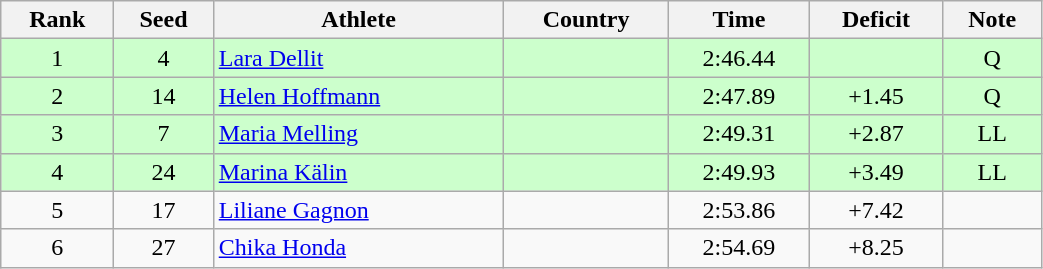<table class="wikitable sortable" style="text-align:center" width=55%>
<tr>
<th>Rank</th>
<th>Seed</th>
<th>Athlete</th>
<th>Country</th>
<th>Time</th>
<th>Deficit</th>
<th>Note</th>
</tr>
<tr bgcolor=ccffcc>
<td>1</td>
<td>4</td>
<td align=left><a href='#'>Lara Dellit</a></td>
<td align=left></td>
<td>2:46.44</td>
<td></td>
<td>Q</td>
</tr>
<tr bgcolor=ccffcc>
<td>2</td>
<td>14</td>
<td align=left><a href='#'>Helen Hoffmann</a></td>
<td align=left></td>
<td>2:47.89</td>
<td>+1.45</td>
<td>Q</td>
</tr>
<tr bgcolor=ccffcc>
<td>3</td>
<td>7</td>
<td align=left><a href='#'>Maria Melling</a></td>
<td align=left></td>
<td>2:49.31</td>
<td>+2.87</td>
<td>LL</td>
</tr>
<tr bgcolor=ccffcc>
<td>4</td>
<td>24</td>
<td align=left><a href='#'>Marina Kälin</a></td>
<td align=left></td>
<td>2:49.93</td>
<td>+3.49</td>
<td>LL</td>
</tr>
<tr>
<td>5</td>
<td>17</td>
<td align=left><a href='#'>Liliane Gagnon</a></td>
<td align=left></td>
<td>2:53.86</td>
<td>+7.42</td>
<td></td>
</tr>
<tr>
<td>6</td>
<td>27</td>
<td align=left><a href='#'>Chika Honda</a></td>
<td align=left></td>
<td>2:54.69</td>
<td>+8.25</td>
<td></td>
</tr>
</table>
